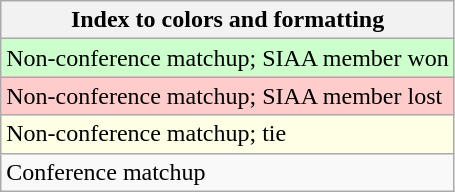<table class="wikitable">
<tr>
<th>Index to colors and formatting</th>
</tr>
<tr bgcolor=#ccffcc>
<td>Non-conference matchup; SIAA member won</td>
</tr>
<tr bgcolor=#ffcccc>
<td>Non-conference matchup; SIAA member lost</td>
</tr>
<tr bgcolor=#ffffe6>
<td>Non-conference matchup; tie</td>
</tr>
<tr>
<td>Conference matchup</td>
</tr>
</table>
